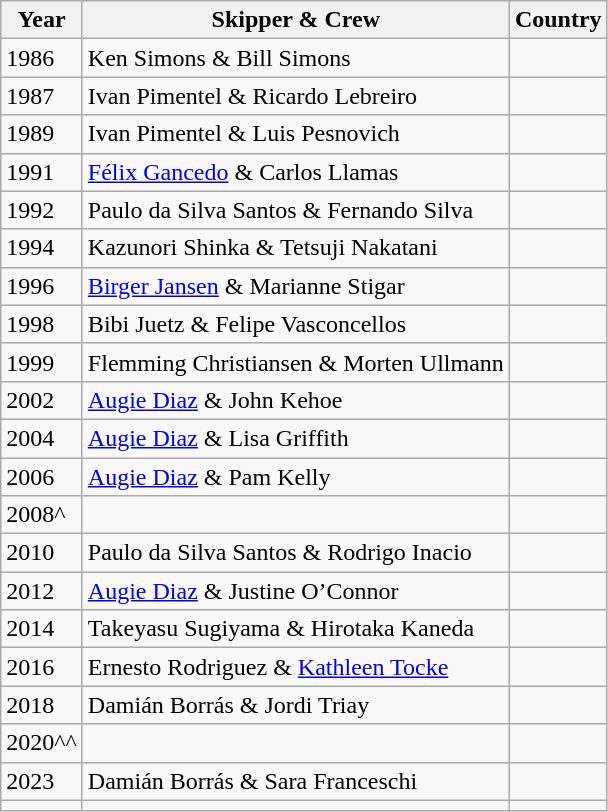<table class="wikitable">
<tr>
<th>Year</th>
<th>Skipper & Crew</th>
<th>Country</th>
</tr>
<tr>
<td>1986</td>
<td>Ken Simons & Bill Simons</td>
<td></td>
</tr>
<tr>
<td>1987</td>
<td>Ivan Pimentel & Ricardo Lebreiro</td>
<td></td>
</tr>
<tr>
<td>1989</td>
<td>Ivan Pimentel & Luis Pesnovich</td>
<td></td>
</tr>
<tr>
<td>1991</td>
<td><a href='#'>Félix Gancedo</a> & Carlos Llamas</td>
<td></td>
</tr>
<tr>
<td>1992</td>
<td>Paulo da Silva Santos & Fernando Silva</td>
<td></td>
</tr>
<tr>
<td>1994</td>
<td>Kazunori Shinka & Tetsuji Nakatani</td>
<td></td>
</tr>
<tr>
<td>1996</td>
<td><a href='#'>Birger Jansen</a> & Marianne Stigar</td>
<td></td>
</tr>
<tr>
<td>1998</td>
<td>Bibi Juetz & Felipe Vasconcellos</td>
<td></td>
</tr>
<tr>
<td>1999</td>
<td>Flemming Christiansen & Morten Ullmann</td>
<td></td>
</tr>
<tr>
<td>2002</td>
<td><a href='#'>Augie Diaz</a> & John Kehoe</td>
<td></td>
</tr>
<tr>
<td>2004</td>
<td><a href='#'>Augie Diaz</a> & Lisa Griffith</td>
<td></td>
</tr>
<tr>
<td>2006</td>
<td><a href='#'>Augie Diaz</a> & Pam Kelly</td>
<td></td>
</tr>
<tr>
<td>2008^</td>
<td></td>
<td></td>
</tr>
<tr>
<td>2010</td>
<td>Paulo da Silva Santos & Rodrigo Inacio</td>
<td></td>
</tr>
<tr>
<td>2012</td>
<td><a href='#'>Augie Diaz</a> & Justine O’Connor</td>
<td></td>
</tr>
<tr>
<td>2014</td>
<td>Takeyasu Sugiyama & Hirotaka Kaneda</td>
<td></td>
</tr>
<tr>
<td>2016</td>
<td>Ernesto Rodriguez & <a href='#'>Kathleen Tocke</a></td>
<td></td>
</tr>
<tr>
<td>2018</td>
<td>Damián Borrás & Jordi Triay</td>
<td></td>
</tr>
<tr>
<td>2020^^</td>
<td></td>
<td></td>
</tr>
<tr>
<td>2023</td>
<td>Damián Borrás & Sara Franceschi</td>
<td></td>
</tr>
<tr>
<td></td>
<td></td>
</tr>
</table>
